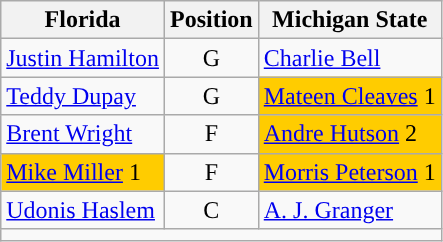<table class="wikitable">
<tr>
<th>Florida</th>
<th colspan="2">Position</th>
<th>Michigan State</th>
</tr>
<tr>
<td><a href='#'>Justin Hamilton</a></td>
<td colspan=2 style="text-align:center">G</td>
<td><a href='#'>Charlie Bell</a></td>
</tr>
<tr>
<td><a href='#'>Teddy Dupay</a></td>
<td colspan=2 style="text-align:center">G</td>
<td style="background:#ffcc00"><a href='#'>Mateen Cleaves</a> 1</td>
</tr>
<tr>
<td><a href='#'>Brent Wright</a></td>
<td colspan=2 style="text-align:center">F</td>
<td style="background:#ffcc00"><a href='#'>Andre Hutson</a> 2</td>
</tr>
<tr>
<td style="background:#ffcc00"><a href='#'>Mike Miller</a> 1</td>
<td colspan=2 style="text-align:center">F</td>
<td style="background:#ffcc00"><a href='#'>Morris Peterson</a> 1</td>
</tr>
<tr>
<td><a href='#'>Udonis Haslem</a></td>
<td colspan=2 style="text-align:center">C</td>
<td><a href='#'>A. J. Granger</a><br></td>
</tr>
<tr>
<td colspan="5" align=center></td>
</tr>
</table>
